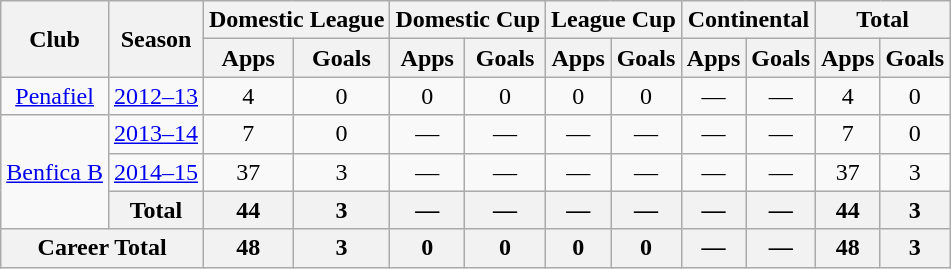<table class="wikitable" style="text-align: center;">
<tr>
<th rowspan="2">Club</th>
<th rowspan="2">Season</th>
<th colspan="2">Domestic League</th>
<th colspan="2">Domestic Cup</th>
<th colspan="2">League Cup</th>
<th colspan="2">Continental</th>
<th colspan="2">Total</th>
</tr>
<tr>
<th>Apps</th>
<th>Goals</th>
<th>Apps</th>
<th>Goals</th>
<th>Apps</th>
<th>Goals</th>
<th>Apps</th>
<th>Goals</th>
<th>Apps</th>
<th>Goals</th>
</tr>
<tr>
<td valign="center"><a href='#'>Penafiel</a></td>
<td><a href='#'>2012–13</a></td>
<td>4</td>
<td>0</td>
<td>0</td>
<td>0</td>
<td>0</td>
<td>0</td>
<td>—</td>
<td>—</td>
<td>4</td>
<td>0</td>
</tr>
<tr>
<td rowspan="3" valign="center"><a href='#'>Benfica B</a></td>
<td><a href='#'>2013–14</a></td>
<td>7</td>
<td>0</td>
<td>—</td>
<td>—</td>
<td>—</td>
<td>—</td>
<td>—</td>
<td>—</td>
<td>7</td>
<td>0</td>
</tr>
<tr>
<td><a href='#'>2014–15</a></td>
<td>37</td>
<td>3</td>
<td>—</td>
<td>—</td>
<td>—</td>
<td>—</td>
<td>—</td>
<td>—</td>
<td>37</td>
<td>3</td>
</tr>
<tr>
<th>Total</th>
<th>44</th>
<th>3</th>
<th>—</th>
<th>—</th>
<th>—</th>
<th>—</th>
<th>—</th>
<th>—</th>
<th>44</th>
<th>3</th>
</tr>
<tr>
<th colspan="2">Career Total</th>
<th>48</th>
<th>3</th>
<th>0</th>
<th>0</th>
<th>0</th>
<th>0</th>
<th>—</th>
<th>—</th>
<th>48</th>
<th>3</th>
</tr>
</table>
